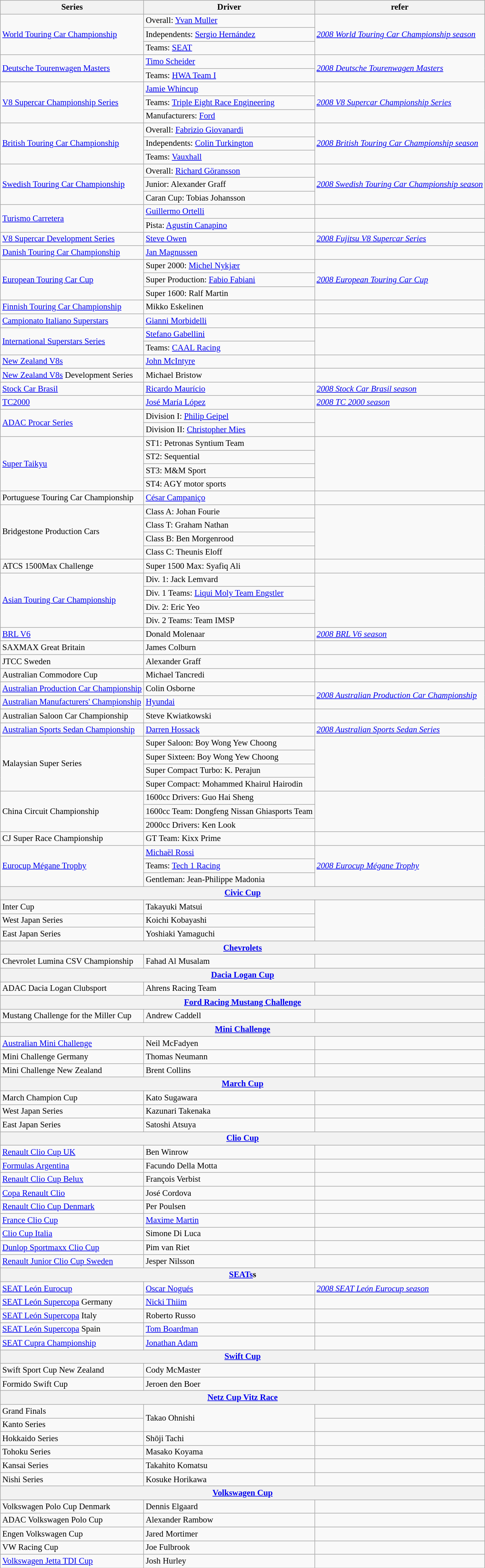<table class="wikitable" style="font-size: 87%;">
<tr>
<th>Series</th>
<th>Driver</th>
<th>refer</th>
</tr>
<tr>
<td rowspan=3><a href='#'>World Touring Car Championship</a></td>
<td>Overall:  <a href='#'>Yvan Muller</a></td>
<td rowspan=3><em><a href='#'>2008 World Touring Car Championship season</a></em></td>
</tr>
<tr>
<td>Independents:  <a href='#'>Sergio Hernández</a></td>
</tr>
<tr>
<td>Teams:  <a href='#'>SEAT</a></td>
</tr>
<tr>
<td rowspan=2><a href='#'>Deutsche Tourenwagen Masters</a></td>
<td> <a href='#'>Timo Scheider</a></td>
<td rowspan=2><em><a href='#'>2008 Deutsche Tourenwagen Masters</a></em></td>
</tr>
<tr>
<td>Teams:  <a href='#'>HWA Team I</a></td>
</tr>
<tr>
<td rowspan=3><a href='#'>V8 Supercar Championship Series</a></td>
<td> <a href='#'>Jamie Whincup</a></td>
<td rowspan=3><em><a href='#'>2008 V8 Supercar Championship Series</a></em></td>
</tr>
<tr>
<td>Teams:  <a href='#'>Triple Eight Race Engineering</a></td>
</tr>
<tr>
<td>Manufacturers:  <a href='#'>Ford</a></td>
</tr>
<tr>
<td rowspan=3><a href='#'>British Touring Car Championship</a></td>
<td>Overall:  <a href='#'>Fabrizio Giovanardi</a></td>
<td rowspan=3><em><a href='#'>2008 British Touring Car Championship season</a></em></td>
</tr>
<tr>
<td>Independents:  <a href='#'>Colin Turkington</a></td>
</tr>
<tr>
<td>Teams:  <a href='#'>Vauxhall</a></td>
</tr>
<tr>
<td rowspan=3><a href='#'>Swedish Touring Car Championship</a></td>
<td>Overall:  <a href='#'>Richard Göransson</a></td>
<td rowspan=3><em><a href='#'>2008 Swedish Touring Car Championship season</a></em></td>
</tr>
<tr>
<td>Junior:  Alexander Graff</td>
</tr>
<tr>
<td>Caran Cup:  Tobias Johansson</td>
</tr>
<tr>
<td rowspan=2><a href='#'>Turismo Carretera</a></td>
<td> <a href='#'>Guillermo Ortelli</a></td>
</tr>
<tr>
<td>Pista:  <a href='#'>Agustín Canapino</a></td>
<td></td>
</tr>
<tr>
<td><a href='#'>V8 Supercar Development Series</a></td>
<td> <a href='#'>Steve Owen</a></td>
<td><em><a href='#'>2008 Fujitsu V8 Supercar Series</a></em></td>
</tr>
<tr>
<td><a href='#'>Danish Touring Car Championship</a></td>
<td> <a href='#'>Jan Magnussen</a></td>
<td></td>
</tr>
<tr>
<td rowspan=3><a href='#'>European Touring Car Cup</a></td>
<td>Super 2000:  <a href='#'>Michel Nykjær</a></td>
<td rowspan=3><em><a href='#'>2008 European Touring Car Cup</a></em></td>
</tr>
<tr>
<td>Super Production:  <a href='#'>Fabio Fabiani</a></td>
</tr>
<tr>
<td>Super 1600:  Ralf Martin</td>
</tr>
<tr>
<td><a href='#'>Finnish Touring Car Championship</a></td>
<td> Mikko Eskelinen</td>
<td></td>
</tr>
<tr>
<td><a href='#'>Campionato Italiano Superstars</a></td>
<td> <a href='#'>Gianni Morbidelli</a></td>
<td></td>
</tr>
<tr>
<td rowspan=2><a href='#'>International Superstars Series</a></td>
<td> <a href='#'>Stefano Gabellini</a></td>
<td rowspan=2></td>
</tr>
<tr>
<td>Teams:  <a href='#'>CAAL Racing</a></td>
</tr>
<tr>
<td><a href='#'>New Zealand V8s</a></td>
<td> <a href='#'>John McIntyre</a></td>
<td></td>
</tr>
<tr>
<td><a href='#'>New Zealand V8s</a> Development Series</td>
<td> Michael Bristow</td>
<td></td>
</tr>
<tr>
<td><a href='#'>Stock Car Brasil</a></td>
<td> <a href='#'>Ricardo Maurício</a></td>
<td><em><a href='#'>2008 Stock Car Brasil season</a></em></td>
</tr>
<tr>
<td><a href='#'>TC2000</a></td>
<td> <a href='#'>José María López</a></td>
<td><em><a href='#'>2008 TC 2000 season</a></em></td>
</tr>
<tr>
<td rowspan=2><a href='#'>ADAC Procar Series</a></td>
<td>Division I:  <a href='#'>Philip Geipel</a></td>
<td rowspan=2></td>
</tr>
<tr>
<td>Division II:  <a href='#'>Christopher Mies</a></td>
</tr>
<tr>
<td rowspan=4><a href='#'>Super Taikyu</a></td>
<td>ST1:  Petronas Syntium Team</td>
<td rowspan=4></td>
</tr>
<tr>
<td>ST2:  Sequential</td>
</tr>
<tr>
<td>ST3:  M&M Sport</td>
</tr>
<tr>
<td>ST4:  AGY motor sports</td>
</tr>
<tr>
<td>Portuguese Touring Car Championship</td>
<td> <a href='#'>César Campaniço</a></td>
<td></td>
</tr>
<tr>
<td rowspan=4>Bridgestone Production Cars</td>
<td>Class A:  Johan Fourie</td>
<td rowspan=4></td>
</tr>
<tr>
<td>Class T:  Graham Nathan</td>
</tr>
<tr>
<td>Class B:  Ben Morgenrood</td>
</tr>
<tr>
<td>Class C:  Theunis Eloff</td>
</tr>
<tr>
<td>ATCS 1500Max Challenge</td>
<td>Super 1500 Max:  Syafiq Ali</td>
<td></td>
</tr>
<tr>
<td rowspan=4><a href='#'>Asian Touring Car Championship</a></td>
<td>Div. 1:  Jack Lemvard</td>
<td rowspan=4></td>
</tr>
<tr>
<td>Div. 1 Teams:  <a href='#'>Liqui Moly Team Engstler</a></td>
</tr>
<tr>
<td>Div. 2:  Eric Yeo</td>
</tr>
<tr>
<td>Div. 2 Teams:  Team IMSP</td>
</tr>
<tr>
<td><a href='#'>BRL V6</a></td>
<td> Donald Molenaar</td>
<td><em><a href='#'>2008 BRL V6 season</a></em></td>
</tr>
<tr>
<td>SAXMAX Great Britain</td>
<td> James Colburn</td>
<td></td>
</tr>
<tr>
<td>JTCC Sweden</td>
<td> Alexander Graff</td>
<td></td>
</tr>
<tr>
<td>Australian Commodore Cup</td>
<td> Michael Tancredi</td>
<td></td>
</tr>
<tr>
<td><a href='#'>Australian Production Car Championship</a></td>
<td> Colin Osborne</td>
<td rowspan=2><em><a href='#'>2008 Australian Production Car Championship</a></em></td>
</tr>
<tr>
<td><a href='#'>Australian Manufacturers' Championship</a></td>
<td> <a href='#'>Hyundai</a></td>
</tr>
<tr>
<td>Australian Saloon Car Championship</td>
<td> Steve Kwiatkowski</td>
<td></td>
</tr>
<tr>
<td><a href='#'>Australian Sports Sedan Championship</a></td>
<td> <a href='#'>Darren Hossack</a></td>
<td><em><a href='#'>2008 Australian Sports Sedan Series</a></em></td>
</tr>
<tr>
<td rowspan=4>Malaysian Super Series</td>
<td>Super Saloon:  Boy Wong Yew Choong</td>
<td rowspan=4></td>
</tr>
<tr>
<td>Super Sixteen:  Boy Wong Yew Choong</td>
</tr>
<tr>
<td>Super Compact Turbo:  K. Perajun</td>
</tr>
<tr>
<td>Super Compact:  Mohammed Khairul Hairodin</td>
</tr>
<tr>
<td rowspan=3>China Circuit Championship</td>
<td>1600cc Drivers:  Guo Hai Sheng</td>
<td rowspan=3></td>
</tr>
<tr>
<td>1600cc Team:  Dongfeng Nissan Ghiasports Team</td>
</tr>
<tr>
<td>2000cc Drivers:  Ken Look</td>
</tr>
<tr>
<td>CJ Super Race Championship</td>
<td>GT Team:  Kixx Prime</td>
<td></td>
</tr>
<tr>
<td rowspan=3><a href='#'>Eurocup Mégane Trophy</a></td>
<td> <a href='#'>Michaël Rossi</a></td>
<td rowspan=3><em><a href='#'>2008 Eurocup Mégane Trophy</a></em></td>
</tr>
<tr>
<td>Teams:  <a href='#'>Tech 1 Racing</a></td>
</tr>
<tr>
<td>Gentleman:  Jean-Philippe Madonia</td>
</tr>
<tr>
<th colspan=3><a href='#'>Civic Cup</a></th>
</tr>
<tr>
<td>Inter Cup</td>
<td> Takayuki Matsui</td>
<td rowspan=3></td>
</tr>
<tr>
<td>West Japan Series</td>
<td> Koichi Kobayashi</td>
</tr>
<tr>
<td>East Japan Series</td>
<td> Yoshiaki Yamaguchi</td>
</tr>
<tr>
<th colspan=3><a href='#'>Chevrolets</a></th>
</tr>
<tr>
<td>Chevrolet Lumina CSV Championship</td>
<td> Fahad Al Musalam</td>
<td></td>
</tr>
<tr>
<th colspan=3><a href='#'>Dacia Logan Cup</a></th>
</tr>
<tr>
<td>ADAC Dacia Logan Clubsport</td>
<td> Ahrens Racing Team</td>
<td></td>
</tr>
<tr>
<th colspan=3><a href='#'>Ford Racing Mustang Challenge</a></th>
</tr>
<tr>
<td>Mustang Challenge for the Miller Cup</td>
<td> Andrew Caddell</td>
<td></td>
</tr>
<tr>
<th colspan=3><a href='#'>Mini Challenge</a></th>
</tr>
<tr>
<td><a href='#'>Australian Mini Challenge</a></td>
<td> Neil McFadyen</td>
<td></td>
</tr>
<tr>
<td>Mini Challenge Germany</td>
<td> Thomas Neumann</td>
<td></td>
</tr>
<tr>
<td>Mini Challenge New Zealand</td>
<td> Brent Collins</td>
<td></td>
</tr>
<tr>
<th colspan=3><a href='#'>March Cup</a></th>
</tr>
<tr>
<td>March Champion Cup</td>
<td> Kato Sugawara</td>
<td></td>
</tr>
<tr>
<td>West Japan Series</td>
<td> Kazunari Takenaka</td>
<td></td>
</tr>
<tr>
<td>East Japan Series</td>
<td> Satoshi Atsuya</td>
<td></td>
</tr>
<tr>
<th colspan=3><a href='#'>Clio Cup</a></th>
</tr>
<tr>
<td><a href='#'>Renault Clio Cup UK</a></td>
<td> Ben Winrow</td>
<td></td>
</tr>
<tr>
<td><a href='#'>Formulas Argentina</a></td>
<td> Facundo Della Motta</td>
<td></td>
</tr>
<tr>
<td><a href='#'>Renault Clio Cup Belux</a></td>
<td> François Verbist</td>
<td></td>
</tr>
<tr>
<td><a href='#'>Copa Renault Clio</a></td>
<td> José Cordova</td>
<td></td>
</tr>
<tr>
<td><a href='#'>Renault Clio Cup Denmark</a></td>
<td> Per Poulsen</td>
<td></td>
</tr>
<tr>
<td><a href='#'>France Clio Cup</a></td>
<td> <a href='#'>Maxime Martin</a></td>
<td></td>
</tr>
<tr>
<td><a href='#'>Clio Cup Italia</a></td>
<td> Simone Di Luca</td>
<td></td>
</tr>
<tr>
<td><a href='#'>Dunlop Sportmaxx Clio Cup</a></td>
<td> Pim van Riet</td>
<td></td>
</tr>
<tr>
<td><a href='#'>Renault Junior Clio Cup Sweden</a></td>
<td> Jesper Nilsson</td>
<td></td>
</tr>
<tr>
<th colspan=3><a href='#'>SEATs</a>s</th>
</tr>
<tr>
<td><a href='#'>SEAT León Eurocup</a></td>
<td> <a href='#'>Oscar Nogués</a></td>
<td><em><a href='#'>2008 SEAT León Eurocup season</a></em></td>
</tr>
<tr>
<td><a href='#'>SEAT León Supercopa</a> Germany</td>
<td> <a href='#'>Nicki Thiim</a></td>
<td></td>
</tr>
<tr>
<td><a href='#'>SEAT León Supercopa</a> Italy</td>
<td> Roberto Russo</td>
<td></td>
</tr>
<tr>
<td><a href='#'>SEAT León Supercopa</a> Spain</td>
<td> <a href='#'>Tom Boardman</a></td>
<td></td>
</tr>
<tr>
<td><a href='#'>SEAT Cupra Championship</a></td>
<td> <a href='#'>Jonathan Adam</a></td>
<td></td>
</tr>
<tr>
<th colspan=3><a href='#'>Swift Cup</a></th>
</tr>
<tr>
<td>Swift Sport Cup New Zealand</td>
<td> Cody McMaster</td>
<td></td>
</tr>
<tr>
<td>Formido Swift Cup</td>
<td> Jeroen den Boer</td>
<td></td>
</tr>
<tr>
<th colspan=3><a href='#'>Netz Cup Vitz Race</a></th>
</tr>
<tr>
<td>Grand Finals</td>
<td rowspan=2> Takao Ohnishi</td>
<td></td>
</tr>
<tr>
<td>Kanto Series</td>
<td></td>
</tr>
<tr>
<td>Hokkaido Series</td>
<td> Shōji Tachi</td>
<td></td>
</tr>
<tr>
<td>Tohoku Series</td>
<td> Masako Koyama</td>
<td></td>
</tr>
<tr>
<td>Kansai Series</td>
<td> Takahito Komatsu</td>
<td></td>
</tr>
<tr>
<td>Nishi Series</td>
<td> Kosuke Horikawa</td>
<td></td>
</tr>
<tr>
<th colspan=3><a href='#'>Volkswagen Cup</a></th>
</tr>
<tr>
<td>Volkswagen Polo Cup Denmark</td>
<td> Dennis Elgaard</td>
<td></td>
</tr>
<tr>
<td>ADAC Volkswagen Polo Cup</td>
<td> Alexander Rambow</td>
<td></td>
</tr>
<tr>
<td>Engen Volkswagen Cup</td>
<td> Jared Mortimer</td>
<td></td>
</tr>
<tr>
<td>VW Racing Cup</td>
<td> Joe Fulbrook</td>
<td></td>
</tr>
<tr>
<td><a href='#'>Volkswagen Jetta TDI Cup</a></td>
<td> Josh Hurley</td>
<td></td>
</tr>
</table>
